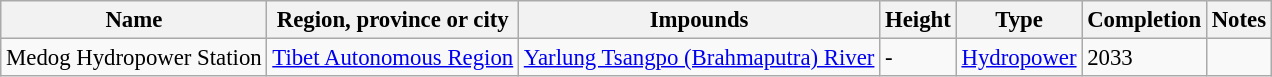<table class="wikitable sortable" style="font-size: 95%;">
<tr>
<th scope=row>Name</th>
<th scope=row>Region, province or city</th>
<th scope=row>Impounds</th>
<th scope=row>Height</th>
<th scope=row>Type</th>
<th scope=row>Completion</th>
<th scope=row class="unsortable">Notes</th>
</tr>
<tr>
<td>Medog Hydropower Station</td>
<td><a href='#'>Tibet Autonomous Region</a></td>
<td><a href='#'>Yarlung Tsangpo (Brahmaputra) River</a></td>
<td>-</td>
<td><a href='#'>Hydropower</a></td>
<td>2033</td>
<td></td>
</tr>
</table>
